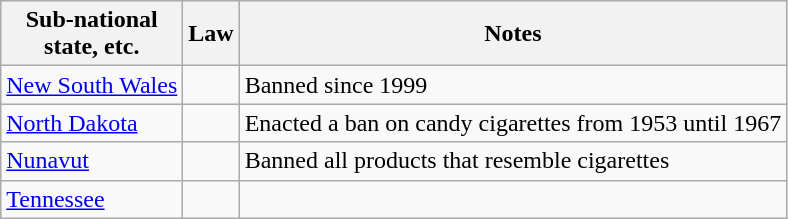<table class="wikitable sortable">
<tr>
<th>Sub-national<br>state, etc.</th>
<th>Law</th>
<th class=unsortable>Notes</th>
</tr>
<tr>
<td><a href='#'>New South Wales</a></td>
<td></td>
<td>Banned since 1999</td>
</tr>
<tr>
<td><a href='#'>North Dakota</a></td>
<td></td>
<td>Enacted a ban on candy cigarettes from 1953 until 1967</td>
</tr>
<tr>
<td><a href='#'>Nunavut</a></td>
<td></td>
<td>Banned all products that resemble cigarettes</td>
</tr>
<tr>
<td><a href='#'>Tennessee</a></td>
<td></td>
<td></td>
</tr>
</table>
